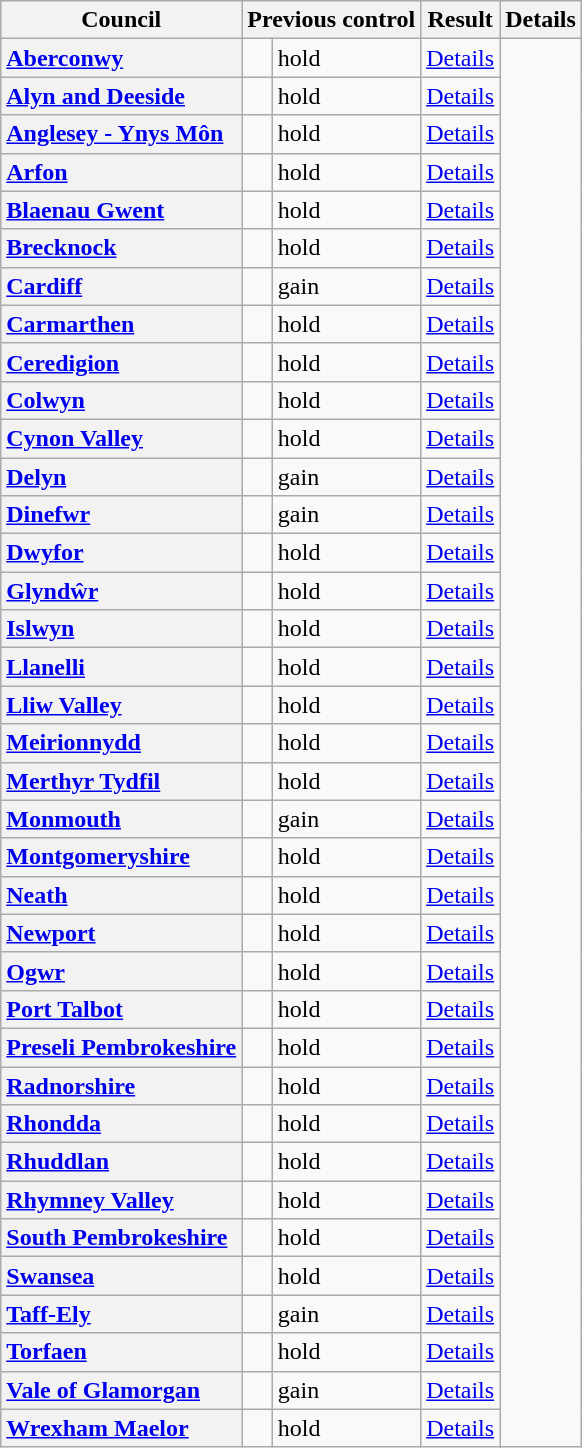<table class="wikitable sortable" border="1">
<tr>
<th scope="col">Council</th>
<th colspan=2>Previous control</th>
<th colspan=2>Result</th>
<th class="unsortable" scope="col">Details</th>
</tr>
<tr>
<th scope="row" style="text-align: left;"><a href='#'>Aberconwy</a></th>
<td></td>
<td> hold</td>
<td><a href='#'>Details</a></td>
</tr>
<tr>
<th scope="row" style="text-align: left;"><a href='#'>Alyn and Deeside</a></th>
<td></td>
<td> hold</td>
<td><a href='#'>Details</a></td>
</tr>
<tr>
<th scope="row" style="text-align: left;"><a href='#'>Anglesey - Ynys Môn</a></th>
<td></td>
<td> hold</td>
<td><a href='#'>Details</a></td>
</tr>
<tr>
<th scope="row" style="text-align: left;"><a href='#'>Arfon</a></th>
<td></td>
<td> hold</td>
<td><a href='#'>Details</a></td>
</tr>
<tr>
<th scope="row" style="text-align: left;"><a href='#'>Blaenau Gwent</a></th>
<td></td>
<td> hold</td>
<td><a href='#'>Details</a></td>
</tr>
<tr>
<th scope="row" style="text-align: left;"><a href='#'>Brecknock</a></th>
<td></td>
<td> hold</td>
<td><a href='#'>Details</a></td>
</tr>
<tr>
<th scope="row" style="text-align: left;"><a href='#'>Cardiff</a></th>
<td></td>
<td> gain</td>
<td><a href='#'>Details</a></td>
</tr>
<tr>
<th scope="row" style="text-align: left;"><a href='#'>Carmarthen</a></th>
<td></td>
<td> hold</td>
<td><a href='#'>Details</a></td>
</tr>
<tr>
<th scope="row" style="text-align: left;"><a href='#'>Ceredigion</a></th>
<td></td>
<td> hold</td>
<td><a href='#'>Details</a></td>
</tr>
<tr>
<th scope="row" style="text-align: left;"><a href='#'>Colwyn</a></th>
<td></td>
<td> hold</td>
<td><a href='#'>Details</a></td>
</tr>
<tr>
<th scope="row" style="text-align: left;"><a href='#'>Cynon Valley</a></th>
<td></td>
<td> hold</td>
<td><a href='#'>Details</a></td>
</tr>
<tr>
<th scope="row" style="text-align: left;"><a href='#'>Delyn</a></th>
<td></td>
<td> gain</td>
<td><a href='#'>Details</a></td>
</tr>
<tr>
<th scope="row" style="text-align: left;"><a href='#'>Dinefwr</a></th>
<td></td>
<td> gain</td>
<td><a href='#'>Details</a></td>
</tr>
<tr>
<th scope="row" style="text-align: left;"><a href='#'>Dwyfor</a></th>
<td></td>
<td> hold</td>
<td><a href='#'>Details</a></td>
</tr>
<tr>
<th scope="row" style="text-align: left;"><a href='#'>Glyndŵr</a></th>
<td></td>
<td> hold</td>
<td><a href='#'>Details</a></td>
</tr>
<tr>
<th scope="row" style="text-align: left;"><a href='#'>Islwyn</a></th>
<td></td>
<td> hold</td>
<td><a href='#'>Details</a></td>
</tr>
<tr>
<th scope="row" style="text-align: left;"><a href='#'>Llanelli</a></th>
<td></td>
<td> hold</td>
<td><a href='#'>Details</a></td>
</tr>
<tr>
<th scope="row" style="text-align: left;"><a href='#'>Lliw Valley</a></th>
<td></td>
<td> hold</td>
<td><a href='#'>Details</a></td>
</tr>
<tr>
<th scope="row" style="text-align: left;"><a href='#'>Meirionnydd</a></th>
<td></td>
<td> hold</td>
<td><a href='#'>Details</a></td>
</tr>
<tr>
<th scope="row" style="text-align: left;"><a href='#'>Merthyr Tydfil</a></th>
<td></td>
<td> hold</td>
<td><a href='#'>Details</a></td>
</tr>
<tr>
<th scope="row" style="text-align: left;"><a href='#'>Monmouth</a></th>
<td></td>
<td> gain</td>
<td><a href='#'>Details</a></td>
</tr>
<tr>
<th scope="row" style="text-align: left;"><a href='#'>Montgomeryshire</a></th>
<td></td>
<td> hold</td>
<td><a href='#'>Details</a></td>
</tr>
<tr>
<th scope="row" style="text-align: left;"><a href='#'>Neath</a></th>
<td></td>
<td> hold</td>
<td><a href='#'>Details</a></td>
</tr>
<tr>
<th scope="row" style="text-align: left;"><a href='#'>Newport</a></th>
<td></td>
<td> hold</td>
<td><a href='#'>Details</a></td>
</tr>
<tr>
<th scope="row" style="text-align: left;"><a href='#'>Ogwr</a></th>
<td></td>
<td> hold</td>
<td><a href='#'>Details</a></td>
</tr>
<tr>
<th scope="row" style="text-align: left;"><a href='#'>Port Talbot</a></th>
<td></td>
<td> hold</td>
<td><a href='#'>Details</a></td>
</tr>
<tr>
<th scope="row" style="text-align: left;"><a href='#'>Preseli Pembrokeshire</a></th>
<td></td>
<td> hold</td>
<td><a href='#'>Details</a></td>
</tr>
<tr>
<th scope="row" style="text-align: left;"><a href='#'>Radnorshire</a></th>
<td></td>
<td> hold</td>
<td><a href='#'>Details</a></td>
</tr>
<tr>
<th scope="row" style="text-align: left;"><a href='#'>Rhondda</a></th>
<td></td>
<td> hold</td>
<td><a href='#'>Details</a></td>
</tr>
<tr>
<th scope="row" style="text-align: left;"><a href='#'>Rhuddlan</a></th>
<td></td>
<td> hold</td>
<td><a href='#'>Details</a></td>
</tr>
<tr>
<th scope="row" style="text-align: left;"><a href='#'>Rhymney Valley</a></th>
<td></td>
<td> hold</td>
<td><a href='#'>Details</a></td>
</tr>
<tr>
<th scope="row" style="text-align: left;"><a href='#'>South Pembrokeshire</a></th>
<td></td>
<td> hold</td>
<td><a href='#'>Details</a></td>
</tr>
<tr>
<th scope="row" style="text-align: left;"><a href='#'>Swansea</a></th>
<td></td>
<td> hold</td>
<td><a href='#'>Details</a></td>
</tr>
<tr>
<th scope="row" style="text-align: left;"><a href='#'>Taff-Ely</a></th>
<td></td>
<td> gain</td>
<td><a href='#'>Details</a></td>
</tr>
<tr>
<th scope="row" style="text-align: left;"><a href='#'>Torfaen</a></th>
<td></td>
<td> hold</td>
<td><a href='#'>Details</a></td>
</tr>
<tr>
<th scope="row" style="text-align: left;"><a href='#'>Vale of Glamorgan</a></th>
<td></td>
<td> gain</td>
<td><a href='#'>Details</a></td>
</tr>
<tr>
<th scope="row" style="text-align: left;"><a href='#'>Wrexham Maelor</a></th>
<td></td>
<td> hold</td>
<td><a href='#'>Details</a></td>
</tr>
</table>
